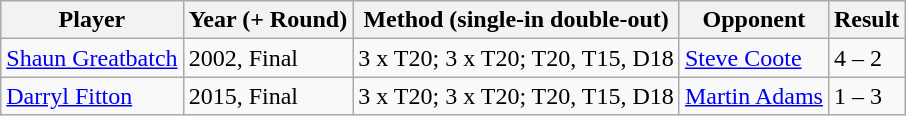<table class="wikitable sortable">
<tr>
<th>Player</th>
<th>Year (+ Round)</th>
<th>Method (single-in double-out)</th>
<th>Opponent</th>
<th>Result</th>
</tr>
<tr>
<td> <a href='#'>Shaun Greatbatch</a></td>
<td>2002, Final</td>
<td>3 x T20; 3 x T20; T20, T15, D18</td>
<td> <a href='#'>Steve Coote</a></td>
<td>4 – 2</td>
</tr>
<tr>
<td> <a href='#'>Darryl Fitton</a></td>
<td>2015, Final</td>
<td>3 x T20; 3 x T20; T20, T15, D18</td>
<td> <a href='#'>Martin Adams</a></td>
<td>1 – 3</td>
</tr>
</table>
